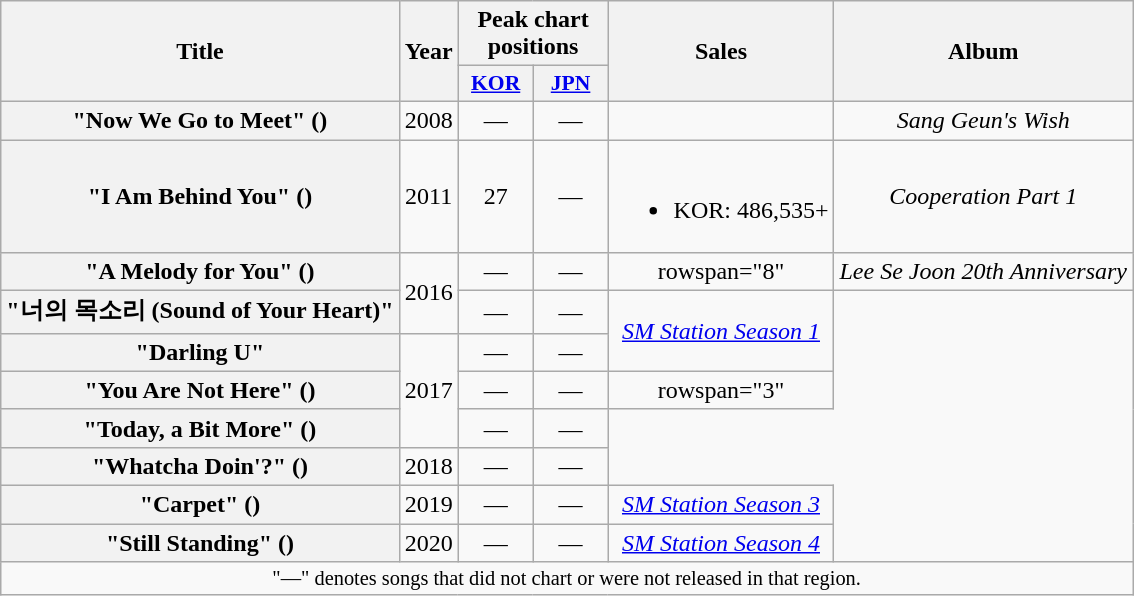<table class="wikitable plainrowheaders" style="text-align:center;">
<tr>
<th rowspan=2>Title</th>
<th rowspan=2>Year</th>
<th colspan=2>Peak chart positions</th>
<th rowspan=2>Sales</th>
<th rowspan=2>Album</th>
</tr>
<tr>
<th scope="col" style="width:3em;font-size:90%;"><a href='#'>KOR</a><br></th>
<th scope="col" style="width:3em;font-size:90%;"><a href='#'>JPN</a></th>
</tr>
<tr>
<th scope=row>"Now We Go to Meet" ()<br></th>
<td>2008</td>
<td>—</td>
<td>—</td>
<td></td>
<td><em>Sang Geun's Wish</em></td>
</tr>
<tr>
<th scope=row>"I Am Behind You" ()<br></th>
<td>2011</td>
<td>27</td>
<td>—</td>
<td><br><ul><li>KOR: 486,535+ </li></ul></td>
<td><em>Cooperation Part 1</em></td>
</tr>
<tr>
<th scope=row>"A Melody for You" ()<br></th>
<td rowspan="2">2016</td>
<td>—</td>
<td>—</td>
<td>rowspan="8" </td>
<td><em>Lee Se Joon 20th Anniversary</em></td>
</tr>
<tr>
<th scope=row>"너의 목소리 (Sound of Your Heart)"<br></th>
<td>—</td>
<td>—</td>
<td rowspan="2"><em><a href='#'>SM Station Season 1</a></em></td>
</tr>
<tr>
<th scope=row>"Darling U"<br></th>
<td rowspan="3">2017</td>
<td>—</td>
<td>—</td>
</tr>
<tr>
<th scope=row>"You Are Not Here" ()<br></th>
<td>—</td>
<td>—</td>
<td>rowspan="3" </td>
</tr>
<tr>
<th scope=row>"Today, a Bit More" ()<br></th>
<td>—</td>
<td>—</td>
</tr>
<tr>
<th scope=row>"Whatcha Doin'?" ()<br></th>
<td>2018</td>
<td>—</td>
<td>—</td>
</tr>
<tr>
<th scope=row>"Carpet" ()<br></th>
<td>2019</td>
<td>—</td>
<td>—</td>
<td><em><a href='#'>SM Station Season 3</a></em></td>
</tr>
<tr>
<th scope=row>"Still Standing" ()<br></th>
<td>2020</td>
<td>—</td>
<td>—</td>
<td><em><a href='#'>SM Station Season 4</a></em></td>
</tr>
<tr>
<td colspan="7" style="font-size:85%;">"—" denotes songs that did not chart or were not released in that region.</td>
</tr>
</table>
